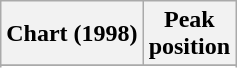<table class="wikitable sortable plainrowheaders">
<tr>
<th scope="col">Chart (1998)</th>
<th scope="col">Peak<br> position</th>
</tr>
<tr>
</tr>
<tr>
</tr>
<tr>
</tr>
</table>
